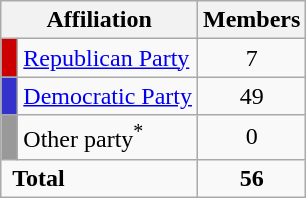<table class=wikitable>
<tr>
<th colspan=2 align=center valign=bottom>Affiliation</th>
<th valign=bottom>Members</th>
</tr>
<tr>
<td bgcolor="#CC0000"> </td>
<td><a href='#'>Republican Party</a></td>
<td align=center>7</td>
</tr>
<tr>
<td bgcolor="#3333CC"> </td>
<td><a href='#'>Democratic Party</a></td>
<td align=center>49</td>
</tr>
<tr>
<td bgcolor="#999999"> </td>
<td>Other party<sup>*</sup></td>
<td align=center>0</td>
</tr>
<tr>
<td colspan=2> <strong>Total</strong></td>
<td align=center><strong>56</strong></td>
</tr>
</table>
